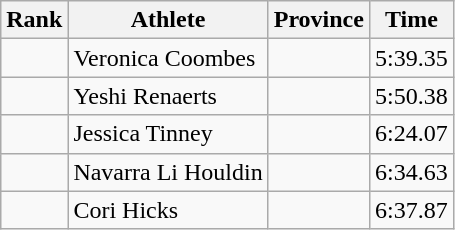<table class="wikitable sortable" style="text-align:center">
<tr>
<th>Rank</th>
<th>Athlete</th>
<th>Province</th>
<th>Time</th>
</tr>
<tr>
<td></td>
<td align=left>Veronica Coombes</td>
<td align="left"></td>
<td>5:39.35</td>
</tr>
<tr>
<td></td>
<td align=left>Yeshi Renaerts</td>
<td align="left"></td>
<td>5:50.38</td>
</tr>
<tr>
<td></td>
<td align=left>Jessica Tinney</td>
<td align="left"></td>
<td>6:24.07</td>
</tr>
<tr>
<td></td>
<td align=left>Navarra Li Houldin</td>
<td align="left"></td>
<td>6:34.63</td>
</tr>
<tr>
<td></td>
<td align=left>Cori Hicks</td>
<td align="left"></td>
<td>6:37.87</td>
</tr>
</table>
